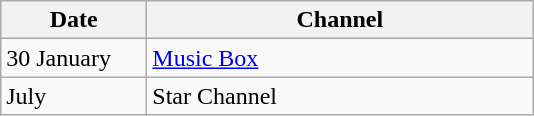<table class="wikitable">
<tr>
<th width=90>Date</th>
<th width=250>Channel</th>
</tr>
<tr>
<td>30 January</td>
<td><a href='#'>Music Box</a></td>
</tr>
<tr>
<td>July</td>
<td>Star Channel</td>
</tr>
</table>
